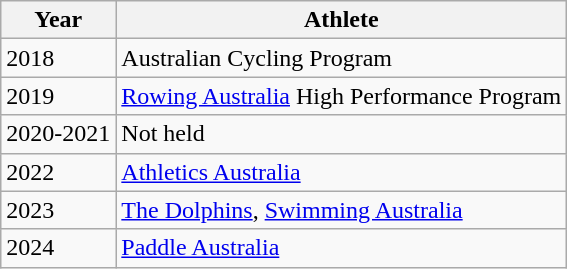<table class="wikitable">
<tr>
<th>Year</th>
<th>Athlete</th>
</tr>
<tr>
<td>2018</td>
<td>Australian Cycling Program</td>
</tr>
<tr>
<td>2019</td>
<td><a href='#'>Rowing Australia</a> High Performance Program</td>
</tr>
<tr>
<td>2020-2021</td>
<td>Not held</td>
</tr>
<tr>
<td>2022</td>
<td><a href='#'>Athletics Australia</a></td>
</tr>
<tr>
<td>2023</td>
<td><a href='#'>The Dolphins</a>, <a href='#'>Swimming Australia</a></td>
</tr>
<tr>
<td>2024</td>
<td><a href='#'>Paddle Australia</a></td>
</tr>
</table>
